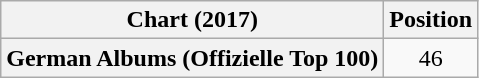<table class="wikitable sortable plainrowheaders" style="text-align:center;">
<tr>
<th scope="col">Chart (2017)</th>
<th scope="col">Position</th>
</tr>
<tr>
<th scope="row">German Albums (Offizielle Top 100)</th>
<td>46</td>
</tr>
</table>
